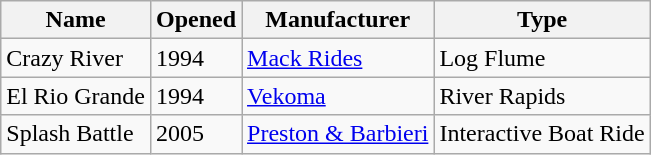<table class="wikitable sortable">
<tr>
<th>Name</th>
<th>Opened</th>
<th>Manufacturer</th>
<th>Type</th>
</tr>
<tr>
<td>Crazy River</td>
<td>1994</td>
<td><a href='#'>Mack Rides</a></td>
<td>Log Flume</td>
</tr>
<tr>
<td>El Rio Grande</td>
<td>1994</td>
<td><a href='#'>Vekoma</a></td>
<td>River Rapids</td>
</tr>
<tr>
<td>Splash Battle</td>
<td>2005</td>
<td><a href='#'>Preston & Barbieri</a></td>
<td>Interactive Boat Ride</td>
</tr>
</table>
